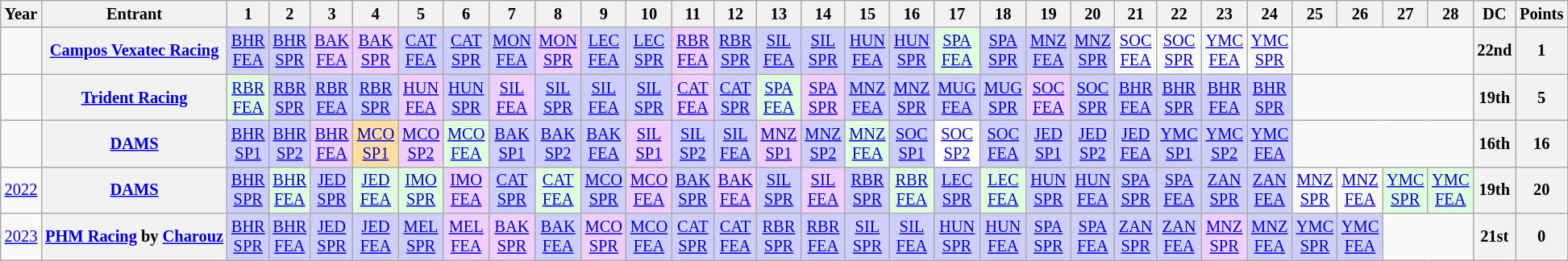<table class="wikitable" style="text-align:center; font-size:85%">
<tr>
<th>Year</th>
<th>Entrant</th>
<th>1</th>
<th>2</th>
<th>3</th>
<th>4</th>
<th>5</th>
<th>6</th>
<th>7</th>
<th>8</th>
<th>9</th>
<th>10</th>
<th>11</th>
<th>12</th>
<th>13</th>
<th>14</th>
<th>15</th>
<th>16</th>
<th>17</th>
<th>18</th>
<th>19</th>
<th>20</th>
<th>21</th>
<th>22</th>
<th>23</th>
<th>24</th>
<th>25</th>
<th>26</th>
<th>27</th>
<th>28</th>
<th>DC</th>
<th>Points</th>
</tr>
<tr>
<td></td>
<th nowrap><a href='#'>Campos Vexatec Racing</a></th>
<td style="background:#CFCFFF;"><a href='#'>BHR<br>FEA</a><br></td>
<td style="background:#CFCFFF;"><a href='#'>BHR<br>SPR</a><br></td>
<td style="background:#EFCFFF;"><a href='#'>BAK<br>FEA</a><br></td>
<td style="background:#EFCFFF;"><a href='#'>BAK<br>SPR</a><br></td>
<td style="background:#CFCFFF;"><a href='#'>CAT<br>FEA</a><br></td>
<td style="background:#CFCFFF;"><a href='#'>CAT<br>SPR</a><br></td>
<td style="background:#CFCFFF;"><a href='#'>MON<br>FEA</a><br></td>
<td style="background:#EFCFFF;"><a href='#'>MON<br>SPR</a><br></td>
<td style="background:#CFCFFF;"><a href='#'>LEC<br>FEA</a><br></td>
<td style="background:#CFCFFF;"><a href='#'>LEC<br>SPR</a><br></td>
<td style="background:#EFCFFF;"><a href='#'>RBR<br>FEA</a><br></td>
<td style="background:#CFCFFF;"><a href='#'>RBR<br>SPR</a><br></td>
<td style="background:#CFCFFF;"><a href='#'>SIL<br>FEA</a><br></td>
<td style="background:#CFCFFF;"><a href='#'>SIL<br>SPR</a><br></td>
<td style="background:#CFCFFF;"><a href='#'>HUN<br>FEA</a><br></td>
<td style="background:#CFCFFF;"><a href='#'>HUN<br>SPR</a><br></td>
<td style="background:#DFFFDF;"><a href='#'>SPA<br>FEA</a><br></td>
<td style="background:#CFCFFF;"><a href='#'>SPA<br>SPR</a><br></td>
<td style="background:#CFCFFF;"><a href='#'>MNZ<br>FEA</a><br></td>
<td style="background:#CFCFFF;"><a href='#'>MNZ<br>SPR</a><br></td>
<td style="background:#;"><a href='#'>SOC<br>FEA</a></td>
<td style="background:#;"><a href='#'>SOC<br>SPR</a></td>
<td style="background:#;"><a href='#'>YMC<br>FEA</a></td>
<td style="background:#;"><a href='#'>YMC<br>SPR</a></td>
<td colspan=4></td>
<th>22nd</th>
<th>1</th>
</tr>
<tr>
<td></td>
<th nowrap><a href='#'>Trident Racing</a></th>
<td style="background:#DFFFDF;"><a href='#'>RBR<br>FEA</a><br></td>
<td style="background:#CFCFFF;"><a href='#'>RBR<br>SPR</a><br></td>
<td style="background:#CFCFFF;"><a href='#'>RBR<br>FEA</a><br> </td>
<td style="background:#CFCFFF;"><a href='#'>RBR<br>SPR</a><br> </td>
<td style="background:#EFCFFF;"><a href='#'>HUN<br>FEA</a><br> </td>
<td style="background:#CFCFFF;"><a href='#'>HUN<br>SPR</a><br></td>
<td style="background:#EFCFFF;"><a href='#'>SIL<br>FEA</a><br></td>
<td style="background:#CFCFFF;"><a href='#'>SIL<br>SPR</a><br></td>
<td style="background:#CFCFFF;"><a href='#'>SIL<br>FEA</a><br></td>
<td style="background:#CFCFFF;"><a href='#'>SIL<br>SPR</a><br></td>
<td style="background:#EFCFFF;"><a href='#'>CAT<br>FEA</a><br></td>
<td style="background:#CFCFFF;"><a href='#'>CAT<br>SPR</a><br></td>
<td style="background:#DFFFDF;"><a href='#'>SPA<br>FEA</a><br></td>
<td style="background:#EFCFFF;"><a href='#'>SPA<br>SPR</a><br></td>
<td style="background:#CFCFFF;"><a href='#'>MNZ<br>FEA</a><br></td>
<td style="background:#CFCFFF;"><a href='#'>MNZ<br>SPR</a><br></td>
<td style="background:#CFCFFF;"><a href='#'>MUG<br>FEA</a><br></td>
<td style="background:#CFCFFF;"><a href='#'>MUG<br>SPR</a><br></td>
<td style="background:#EFCFFF;"><a href='#'>SOC<br>FEA</a><br></td>
<td style="background:#CFCFFF;"><a href='#'>SOC<br>SPR</a><br></td>
<td style="background:#CFCFFF;"><a href='#'>BHR<br>FEA</a><br></td>
<td style="background:#CFCFFF;"><a href='#'>BHR<br>SPR</a><br></td>
<td style="background:#CFCFFF;"><a href='#'>BHR<br>FEA</a><br></td>
<td style="background:#CFCFFF;"><a href='#'>BHR<br>SPR</a><br></td>
<td colspan=4></td>
<th>19th</th>
<th>5</th>
</tr>
<tr>
<td></td>
<th nowrap><a href='#'>DAMS</a></th>
<td style="background:#CFCFFF;"><a href='#'>BHR<br>SP1</a><br></td>
<td style="background:#CFCFFF;"><a href='#'>BHR<br>SP2</a><br></td>
<td style="background:#EFCFFF;"><a href='#'>BHR<br>FEA</a><br></td>
<td style="background:#FFDF9F;"><a href='#'>MCO<br>SP1</a><br></td>
<td style="background:#EFCFFF;"><a href='#'>MCO<br>SP2</a><br></td>
<td style="background:#DFFFDF;"><a href='#'>MCO<br>FEA</a><br></td>
<td style="background:#CFCFFF;"><a href='#'>BAK<br>SP1</a><br></td>
<td style="background:#CFCFFF;"><a href='#'>BAK<br>SP2</a><br></td>
<td style="background:#CFCFFF;"><a href='#'>BAK<br>FEA</a><br></td>
<td style="background:#EFCFFF;"><a href='#'>SIL<br>SP1</a><br></td>
<td style="background:#CFCFFF;"><a href='#'>SIL<br>SP2</a><br></td>
<td style="background:#CFCFFF;"><a href='#'>SIL<br>FEA</a><br></td>
<td style="background:#EFCFFF;"><a href='#'>MNZ<br>SP1</a><br></td>
<td style="background:#CFCFFF;"><a href='#'>MNZ<br>SP2</a><br></td>
<td style="background:#DFFFDF;"><a href='#'>MNZ<br>FEA</a><br></td>
<td style="background:#CFCFFF;"><a href='#'>SOC<br>SP1</a><br></td>
<td style="background:#FFFFFF;"><a href='#'>SOC<br>SP2</a><br></td>
<td style="background:#CFCFFF;"><a href='#'>SOC<br>FEA</a><br></td>
<td style="background:#CFCFFF;"><a href='#'>JED<br>SP1</a><br></td>
<td style="background:#CFCFFF;"><a href='#'>JED<br>SP2</a><br></td>
<td style="background:#CFCFFF;"><a href='#'>JED<br>FEA</a><br></td>
<td style="background:#CFCFFF;"><a href='#'>YMC<br>SP1</a><br></td>
<td style="background:#CFCFFF;"><a href='#'>YMC<br>SP2</a><br></td>
<td style="background:#CFCFFF;"><a href='#'>YMC<br>FEA</a><br></td>
<td colspan=4></td>
<th>16th</th>
<th>16</th>
</tr>
<tr>
<td><a href='#'>2022</a></td>
<th nowrap><a href='#'>DAMS</a></th>
<td style="background:#CFCFFF;"><a href='#'>BHR<br>SPR</a><br></td>
<td style="background:#DFFFDF;"><a href='#'>BHR<br>FEA</a><br></td>
<td style="background:#CFCFFF;"><a href='#'>JED<br>SPR</a><br></td>
<td style="background:#DFFFDF;"><a href='#'>JED<br>FEA</a><br></td>
<td style="background:#DFFFDF;"><a href='#'>IMO<br>SPR</a><br></td>
<td style="background:#EFCFFF;"><a href='#'>IMO<br>FEA</a><br></td>
<td style="background:#CFCFFF;"><a href='#'>CAT<br>SPR</a><br></td>
<td style="background:#DFFFDF;"><a href='#'>CAT<br>FEA</a><br></td>
<td style="background:#CFCFFF;"><a href='#'>MCO<br>SPR</a><br></td>
<td style="background:#EFCFFF;"><a href='#'>MCO<br>FEA</a><br></td>
<td style="background:#CFCFFF;"><a href='#'>BAK<br>SPR</a><br></td>
<td style="background:#EFCFFF;"><a href='#'>BAK<br>FEA</a><br></td>
<td style="background:#CFCFFF;"><a href='#'>SIL<br>SPR</a><br></td>
<td style="background:#EFCFFF;"><a href='#'>SIL<br>FEA</a><br></td>
<td style="background:#CFCFFF;"><a href='#'>RBR<br>SPR</a><br></td>
<td style="background:#DFFFDF;"><a href='#'>RBR<br>FEA</a><br></td>
<td style="background:#CFCFFF;"><a href='#'>LEC<br>SPR</a><br></td>
<td style="background:#DFFFDF;"><a href='#'>LEC<br>FEA</a><br></td>
<td style="background:#CFCFFF;"><a href='#'>HUN<br>SPR</a><br></td>
<td style="background:#CFCFFF;"><a href='#'>HUN<br>FEA</a><br></td>
<td style="background:#CFCFFF;"><a href='#'>SPA<br>SPR</a><br></td>
<td style="background:#CFCFFF;"><a href='#'>SPA<br>FEA</a><br></td>
<td style="background:#CFCFFF;"><a href='#'>ZAN<br>SPR</a><br></td>
<td style="background:#CFCFFF;"><a href='#'>ZAN<br>FEA</a><br></td>
<td style="background:#;"><a href='#'>MNZ<br>SPR</a><br></td>
<td style="background:#;"><a href='#'>MNZ<br>FEA</a><br></td>
<td style="background:#DFFFDF;"><a href='#'>YMC<br>SPR</a><br></td>
<td style="background:#DFFFDF;"><a href='#'>YMC<br>FEA</a><br></td>
<th>19th</th>
<th>20</th>
</tr>
<tr>
<td><a href='#'>2023</a></td>
<th nowrap><a href='#'>PHM Racing</a> by <a href='#'>Charouz</a></th>
<td style="background:#CFCFFF;"><a href='#'>BHR<br>SPR</a><br></td>
<td style="background:#CFCFFF;"><a href='#'>BHR<br>FEA</a><br></td>
<td style="background:#CFCFFF;"><a href='#'>JED<br>SPR</a><br></td>
<td style="background:#CFCFFF;"><a href='#'>JED<br>FEA</a><br></td>
<td style="background:#CFCFFF;"><a href='#'>MEL<br>SPR</a><br></td>
<td style="background:#EFCFFF;"><a href='#'>MEL<br>FEA</a><br></td>
<td style="background:#EFCFFF;"><a href='#'>BAK<br>SPR</a><br></td>
<td style="background:#CFCFFF;"><a href='#'>BAK<br>FEA</a><br></td>
<td style="background:#EFCFFF;"><a href='#'>MCO<br>SPR</a><br></td>
<td style="background:#CFCFFF;"><a href='#'>MCO<br>FEA</a><br></td>
<td style="background:#CFCFFF;"><a href='#'>CAT<br>SPR</a><br></td>
<td style="background:#CFCFFF;"><a href='#'>CAT<br>FEA</a><br></td>
<td style="background:#CFCFFF;"><a href='#'>RBR<br>SPR</a><br></td>
<td style="background:#CFCFFF;"><a href='#'>RBR<br>FEA</a><br></td>
<td style="background:#CFCFFF;"><a href='#'>SIL<br>SPR</a><br></td>
<td style="background:#CFCFFF;"><a href='#'>SIL<br>FEA</a><br></td>
<td style="background:#CFCFFF;"><a href='#'>HUN<br>SPR</a><br></td>
<td style="background:#CFCFFF;"><a href='#'>HUN<br>FEA</a><br></td>
<td style="background:#CFCFFF;"><a href='#'>SPA<br>SPR</a><br></td>
<td style="background:#CFCFFF;"><a href='#'>SPA<br>FEA</a><br></td>
<td style="background:#CFCFFF;"><a href='#'>ZAN<br>SPR</a><br></td>
<td style="background:#CFCFFF;"><a href='#'>ZAN<br>FEA</a><br></td>
<td style="background:#EFCFFF;"><a href='#'>MNZ<br>SPR</a><br></td>
<td style="background:#CFCFFF;"><a href='#'>MNZ<br>FEA</a><br></td>
<td style="background:#CFCFFF;"><a href='#'>YMC<br>SPR</a><br></td>
<td style="background:#CFCFFF;"><a href='#'>YMC<br>FEA</a><br></td>
<td colspan=2></td>
<th>21st</th>
<th>0</th>
</tr>
</table>
